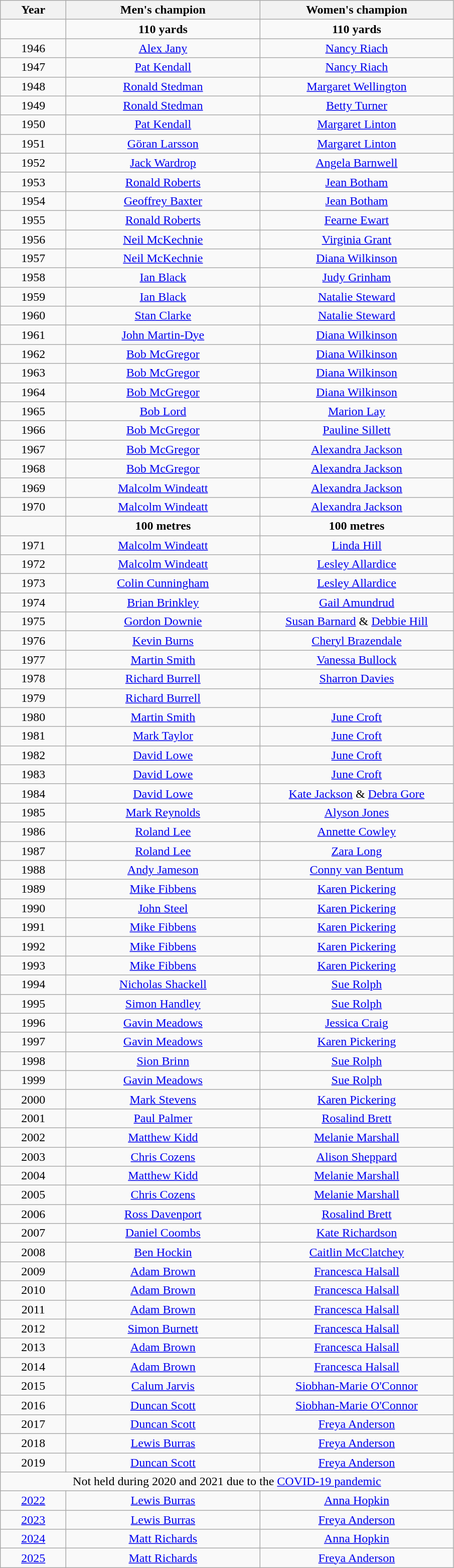<table class="wikitable sortable" style="text-align:center">
<tr>
<th width=80>Year</th>
<th width=250>Men's champion</th>
<th width=250>Women's champion</th>
</tr>
<tr>
<td></td>
<td><strong>110 yards</strong></td>
<td><strong>110 yards</strong></td>
</tr>
<tr>
<td>1946</td>
<td><a href='#'>Alex Jany</a></td>
<td><a href='#'>Nancy Riach</a></td>
</tr>
<tr>
<td>1947</td>
<td><a href='#'>Pat Kendall</a></td>
<td><a href='#'>Nancy Riach</a></td>
</tr>
<tr>
<td>1948</td>
<td><a href='#'>Ronald Stedman</a></td>
<td><a href='#'>Margaret Wellington</a></td>
</tr>
<tr>
<td>1949</td>
<td><a href='#'>Ronald Stedman</a></td>
<td><a href='#'>Betty Turner</a></td>
</tr>
<tr>
<td>1950</td>
<td><a href='#'>Pat Kendall</a></td>
<td><a href='#'>Margaret Linton</a></td>
</tr>
<tr>
<td>1951</td>
<td><a href='#'>Göran Larsson</a></td>
<td><a href='#'>Margaret Linton</a></td>
</tr>
<tr>
<td>1952</td>
<td><a href='#'>Jack Wardrop</a></td>
<td><a href='#'>Angela Barnwell</a></td>
</tr>
<tr>
<td>1953</td>
<td><a href='#'>Ronald Roberts</a></td>
<td><a href='#'>Jean Botham</a></td>
</tr>
<tr>
<td>1954</td>
<td><a href='#'>Geoffrey Baxter</a></td>
<td><a href='#'>Jean Botham</a></td>
</tr>
<tr>
<td>1955</td>
<td><a href='#'>Ronald Roberts</a></td>
<td><a href='#'>Fearne Ewart</a></td>
</tr>
<tr>
<td>1956</td>
<td><a href='#'>Neil McKechnie</a></td>
<td><a href='#'>Virginia Grant</a></td>
</tr>
<tr>
<td>1957</td>
<td><a href='#'>Neil McKechnie</a></td>
<td><a href='#'>Diana Wilkinson</a></td>
</tr>
<tr>
<td>1958</td>
<td><a href='#'>Ian Black</a></td>
<td><a href='#'>Judy Grinham</a></td>
</tr>
<tr>
<td>1959</td>
<td><a href='#'>Ian Black</a></td>
<td><a href='#'>Natalie Steward</a></td>
</tr>
<tr>
<td>1960</td>
<td><a href='#'>Stan Clarke</a></td>
<td><a href='#'>Natalie Steward</a></td>
</tr>
<tr>
<td>1961</td>
<td><a href='#'>John Martin-Dye</a></td>
<td><a href='#'>Diana Wilkinson</a></td>
</tr>
<tr>
<td>1962</td>
<td><a href='#'>Bob McGregor</a></td>
<td><a href='#'>Diana Wilkinson</a></td>
</tr>
<tr>
<td>1963</td>
<td><a href='#'>Bob McGregor</a></td>
<td><a href='#'>Diana Wilkinson</a></td>
</tr>
<tr>
<td>1964</td>
<td><a href='#'>Bob McGregor</a></td>
<td><a href='#'>Diana Wilkinson</a></td>
</tr>
<tr>
<td>1965</td>
<td><a href='#'>Bob Lord</a></td>
<td><a href='#'>Marion Lay</a></td>
</tr>
<tr>
<td>1966</td>
<td><a href='#'>Bob McGregor</a></td>
<td><a href='#'>Pauline Sillett</a></td>
</tr>
<tr>
<td>1967</td>
<td><a href='#'>Bob McGregor</a></td>
<td><a href='#'>Alexandra Jackson</a></td>
</tr>
<tr>
<td>1968</td>
<td><a href='#'>Bob McGregor</a></td>
<td><a href='#'>Alexandra Jackson</a></td>
</tr>
<tr>
<td>1969</td>
<td><a href='#'>Malcolm Windeatt</a></td>
<td><a href='#'>Alexandra Jackson</a></td>
</tr>
<tr>
<td>1970</td>
<td><a href='#'>Malcolm Windeatt</a></td>
<td><a href='#'>Alexandra Jackson</a></td>
</tr>
<tr>
<td></td>
<td><strong>100 metres</strong></td>
<td><strong>100 metres</strong></td>
</tr>
<tr>
<td>1971</td>
<td><a href='#'>Malcolm Windeatt</a></td>
<td><a href='#'>Linda Hill</a></td>
</tr>
<tr>
<td>1972</td>
<td><a href='#'>Malcolm Windeatt</a></td>
<td><a href='#'>Lesley Allardice</a></td>
</tr>
<tr>
<td>1973</td>
<td><a href='#'>Colin Cunningham</a></td>
<td><a href='#'>Lesley Allardice</a></td>
</tr>
<tr>
<td>1974</td>
<td><a href='#'>Brian Brinkley</a></td>
<td><a href='#'>Gail Amundrud</a></td>
</tr>
<tr>
<td>1975</td>
<td><a href='#'>Gordon Downie</a></td>
<td><a href='#'>Susan Barnard</a> & <a href='#'>Debbie Hill</a></td>
</tr>
<tr>
<td>1976</td>
<td><a href='#'>Kevin Burns</a></td>
<td><a href='#'>Cheryl Brazendale</a></td>
</tr>
<tr>
<td>1977</td>
<td><a href='#'>Martin Smith</a></td>
<td><a href='#'>Vanessa Bullock</a></td>
</tr>
<tr>
<td>1978</td>
<td><a href='#'>Richard Burrell</a></td>
<td><a href='#'>Sharron Davies</a></td>
</tr>
<tr>
<td>1979</td>
<td><a href='#'>Richard Burrell</a></td>
</tr>
<tr>
<td>1980</td>
<td><a href='#'>Martin Smith</a></td>
<td><a href='#'>June Croft</a></td>
</tr>
<tr>
<td>1981</td>
<td><a href='#'>Mark Taylor</a></td>
<td><a href='#'>June Croft</a></td>
</tr>
<tr>
<td>1982</td>
<td><a href='#'>David Lowe</a></td>
<td><a href='#'>June Croft</a></td>
</tr>
<tr>
<td>1983</td>
<td><a href='#'>David Lowe</a></td>
<td><a href='#'>June Croft</a></td>
</tr>
<tr>
<td>1984</td>
<td><a href='#'>David Lowe</a></td>
<td><a href='#'>Kate Jackson</a> & <a href='#'>Debra Gore</a></td>
</tr>
<tr>
<td>1985</td>
<td><a href='#'>Mark Reynolds</a></td>
<td><a href='#'>Alyson Jones</a></td>
</tr>
<tr>
<td>1986</td>
<td><a href='#'>Roland Lee</a></td>
<td><a href='#'>Annette Cowley</a></td>
</tr>
<tr>
<td>1987</td>
<td><a href='#'>Roland Lee</a></td>
<td><a href='#'>Zara Long</a></td>
</tr>
<tr>
<td>1988</td>
<td><a href='#'>Andy Jameson</a></td>
<td><a href='#'>Conny van Bentum</a></td>
</tr>
<tr>
<td>1989</td>
<td><a href='#'>Mike Fibbens</a></td>
<td><a href='#'>Karen Pickering</a></td>
</tr>
<tr>
<td>1990</td>
<td><a href='#'>John Steel</a></td>
<td><a href='#'>Karen Pickering</a></td>
</tr>
<tr>
<td>1991</td>
<td><a href='#'>Mike Fibbens</a></td>
<td><a href='#'>Karen Pickering</a></td>
</tr>
<tr>
<td>1992</td>
<td><a href='#'>Mike Fibbens</a></td>
<td><a href='#'>Karen Pickering</a></td>
</tr>
<tr>
<td>1993</td>
<td><a href='#'>Mike Fibbens</a></td>
<td><a href='#'>Karen Pickering</a></td>
</tr>
<tr>
<td>1994</td>
<td><a href='#'>Nicholas Shackell</a></td>
<td><a href='#'>Sue Rolph</a></td>
</tr>
<tr>
<td>1995</td>
<td><a href='#'>Simon Handley</a></td>
<td><a href='#'>Sue Rolph</a></td>
</tr>
<tr>
<td>1996</td>
<td><a href='#'>Gavin Meadows</a></td>
<td><a href='#'>Jessica Craig</a></td>
</tr>
<tr>
<td>1997</td>
<td><a href='#'>Gavin Meadows</a></td>
<td><a href='#'>Karen Pickering</a></td>
</tr>
<tr>
<td>1998</td>
<td><a href='#'>Sion Brinn</a></td>
<td><a href='#'>Sue Rolph</a></td>
</tr>
<tr>
<td>1999</td>
<td><a href='#'>Gavin Meadows</a></td>
<td><a href='#'>Sue Rolph</a></td>
</tr>
<tr>
<td>2000</td>
<td><a href='#'>Mark Stevens</a></td>
<td><a href='#'>Karen Pickering</a></td>
</tr>
<tr>
<td>2001</td>
<td><a href='#'>Paul Palmer</a></td>
<td><a href='#'>Rosalind Brett</a></td>
</tr>
<tr>
<td>2002</td>
<td><a href='#'>Matthew Kidd</a></td>
<td><a href='#'>Melanie Marshall</a></td>
</tr>
<tr>
<td>2003</td>
<td><a href='#'>Chris Cozens</a></td>
<td><a href='#'>Alison Sheppard</a></td>
</tr>
<tr>
<td>2004</td>
<td><a href='#'>Matthew Kidd</a></td>
<td><a href='#'>Melanie Marshall</a></td>
</tr>
<tr>
<td>2005</td>
<td><a href='#'>Chris Cozens</a></td>
<td><a href='#'>Melanie Marshall</a></td>
</tr>
<tr>
<td>2006</td>
<td><a href='#'>Ross Davenport</a></td>
<td><a href='#'>Rosalind Brett</a></td>
</tr>
<tr>
<td>2007</td>
<td><a href='#'>Daniel Coombs</a></td>
<td><a href='#'>Kate Richardson</a></td>
</tr>
<tr>
<td>2008</td>
<td><a href='#'>Ben Hockin</a></td>
<td><a href='#'>Caitlin McClatchey</a></td>
</tr>
<tr>
<td>2009</td>
<td><a href='#'>Adam Brown</a></td>
<td><a href='#'>Francesca Halsall</a></td>
</tr>
<tr>
<td>2010</td>
<td><a href='#'>Adam Brown</a></td>
<td><a href='#'>Francesca Halsall</a></td>
</tr>
<tr>
<td>2011</td>
<td><a href='#'>Adam Brown</a></td>
<td><a href='#'>Francesca Halsall</a></td>
</tr>
<tr>
<td>2012</td>
<td><a href='#'>Simon Burnett</a></td>
<td><a href='#'>Francesca Halsall</a></td>
</tr>
<tr>
<td>2013</td>
<td><a href='#'>Adam Brown</a></td>
<td><a href='#'>Francesca Halsall</a></td>
</tr>
<tr>
<td>2014</td>
<td><a href='#'>Adam Brown</a></td>
<td><a href='#'>Francesca Halsall</a></td>
</tr>
<tr>
<td>2015</td>
<td><a href='#'>Calum Jarvis</a></td>
<td><a href='#'>Siobhan-Marie O'Connor</a></td>
</tr>
<tr>
<td>2016</td>
<td><a href='#'>Duncan Scott</a></td>
<td><a href='#'>Siobhan-Marie O'Connor</a></td>
</tr>
<tr>
<td>2017</td>
<td><a href='#'>Duncan Scott</a></td>
<td><a href='#'>Freya Anderson</a></td>
</tr>
<tr>
<td>2018</td>
<td><a href='#'>Lewis Burras</a></td>
<td><a href='#'>Freya Anderson</a></td>
</tr>
<tr>
<td>2019</td>
<td><a href='#'>Duncan Scott</a></td>
<td><a href='#'>Freya Anderson</a></td>
</tr>
<tr>
<td colspan=4>Not held during 2020 and 2021 due to the <a href='#'>COVID-19 pandemic</a></td>
</tr>
<tr>
<td><a href='#'>2022</a></td>
<td><a href='#'>Lewis Burras</a></td>
<td><a href='#'>Anna Hopkin</a></td>
</tr>
<tr>
<td><a href='#'>2023</a></td>
<td><a href='#'>Lewis Burras</a></td>
<td><a href='#'>Freya Anderson</a></td>
</tr>
<tr>
<td><a href='#'>2024</a></td>
<td><a href='#'>Matt Richards</a></td>
<td><a href='#'>Anna Hopkin</a></td>
</tr>
<tr>
<td><a href='#'>2025</a></td>
<td><a href='#'>Matt Richards</a></td>
<td><a href='#'>Freya Anderson</a></td>
</tr>
</table>
